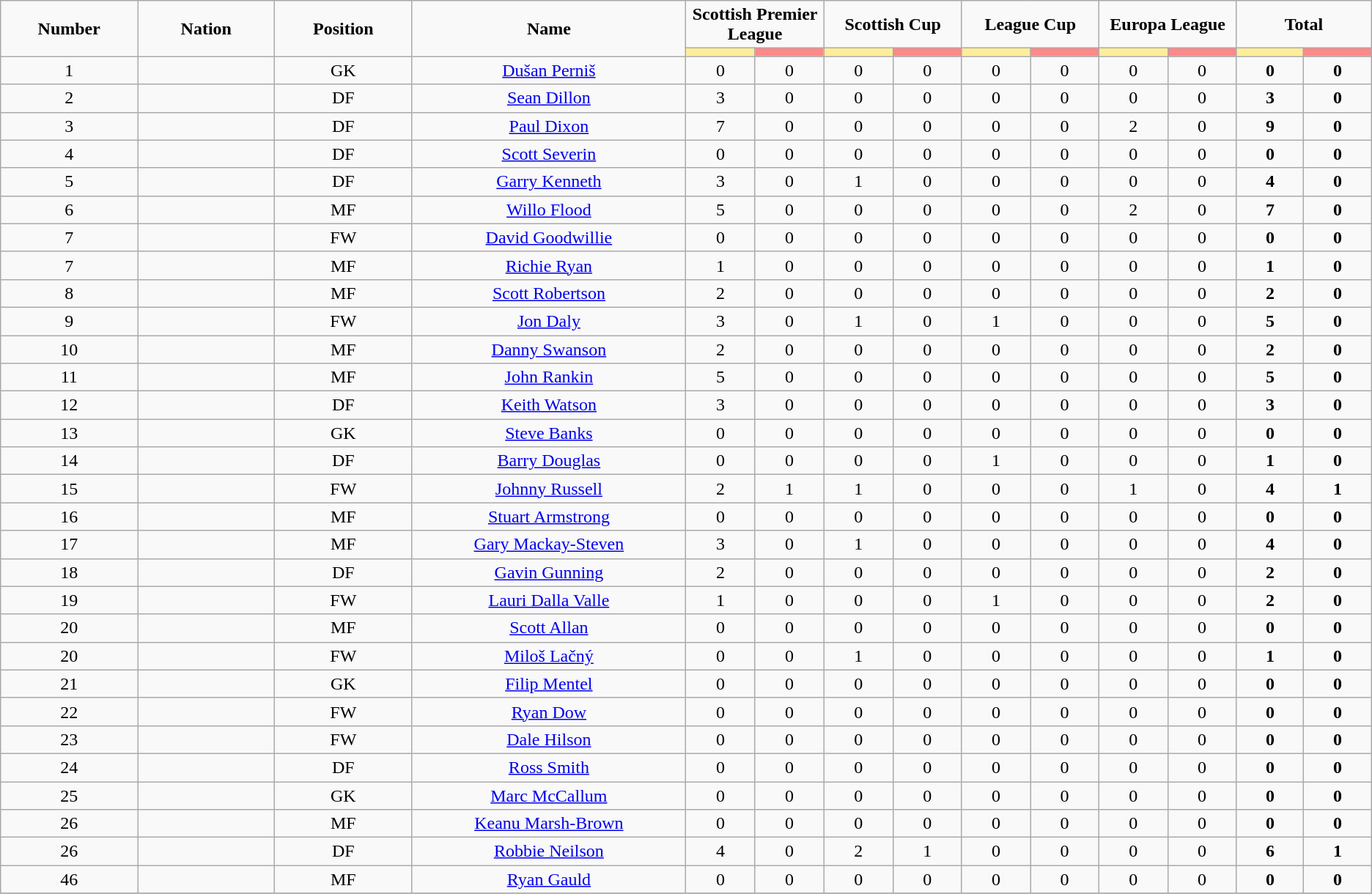<table class="wikitable" style="font-size: 100%; text-align: center;">
<tr>
<td rowspan="2" width="10%" align="center"><strong>Number</strong></td>
<td rowspan="2" width="10%" align="center"><strong>Nation</strong></td>
<td rowspan="2" width="10%" align="center"><strong>Position</strong></td>
<td rowspan="2" width="20%" align="center"><strong>Name</strong></td>
<td colspan="2" align="center"><strong>Scottish Premier League</strong></td>
<td colspan="2" align="center"><strong>Scottish Cup</strong></td>
<td colspan="2" align="center"><strong>League Cup</strong></td>
<td colspan="2" align="center"><strong>Europa League</strong></td>
<td colspan="2" align="center"><strong>Total </strong></td>
</tr>
<tr>
<th width=60 style="background: #FFEE99"></th>
<th width=60 style="background: #FF8888"></th>
<th width=60 style="background: #FFEE99"></th>
<th width=60 style="background: #FF8888"></th>
<th width=60 style="background: #FFEE99"></th>
<th width=60 style="background: #FF8888"></th>
<th width=60 style="background: #FFEE99"></th>
<th width=60 style="background: #FF8888"></th>
<th width=60 style="background: #FFEE99"></th>
<th width=60 style="background: #FF8888"></th>
</tr>
<tr>
<td>1</td>
<td></td>
<td>GK</td>
<td><a href='#'>Dušan Perniš</a></td>
<td>0</td>
<td>0</td>
<td>0</td>
<td>0</td>
<td>0</td>
<td>0</td>
<td>0</td>
<td>0</td>
<td><strong>0</strong></td>
<td><strong>0</strong></td>
</tr>
<tr>
<td>2</td>
<td></td>
<td>DF</td>
<td><a href='#'>Sean Dillon</a></td>
<td>3</td>
<td>0</td>
<td>0</td>
<td>0</td>
<td>0</td>
<td>0</td>
<td>0</td>
<td>0</td>
<td><strong>3</strong></td>
<td><strong>0</strong></td>
</tr>
<tr>
<td>3</td>
<td></td>
<td>DF</td>
<td><a href='#'>Paul Dixon</a></td>
<td>7</td>
<td>0</td>
<td>0</td>
<td>0</td>
<td>0</td>
<td>0</td>
<td>2</td>
<td>0</td>
<td><strong>9</strong></td>
<td><strong>0</strong></td>
</tr>
<tr>
<td>4</td>
<td></td>
<td>DF</td>
<td><a href='#'>Scott Severin</a></td>
<td>0</td>
<td>0</td>
<td>0</td>
<td>0</td>
<td>0</td>
<td>0</td>
<td>0</td>
<td>0</td>
<td><strong>0</strong></td>
<td><strong>0</strong></td>
</tr>
<tr>
<td>5</td>
<td></td>
<td>DF</td>
<td><a href='#'>Garry Kenneth</a></td>
<td>3</td>
<td>0</td>
<td>1</td>
<td>0</td>
<td>0</td>
<td>0</td>
<td>0</td>
<td>0</td>
<td><strong>4</strong></td>
<td><strong>0</strong></td>
</tr>
<tr>
<td>6</td>
<td></td>
<td>MF</td>
<td><a href='#'>Willo Flood</a></td>
<td>5</td>
<td>0</td>
<td>0</td>
<td>0</td>
<td>0</td>
<td>0</td>
<td>2</td>
<td>0</td>
<td><strong>7</strong></td>
<td><strong>0</strong></td>
</tr>
<tr>
<td>7</td>
<td></td>
<td>FW</td>
<td><a href='#'>David Goodwillie</a></td>
<td>0</td>
<td>0</td>
<td>0</td>
<td>0</td>
<td>0</td>
<td>0</td>
<td>0</td>
<td>0</td>
<td><strong>0</strong></td>
<td><strong>0</strong></td>
</tr>
<tr>
<td>7</td>
<td></td>
<td>MF</td>
<td><a href='#'>Richie Ryan</a></td>
<td>1</td>
<td>0</td>
<td>0</td>
<td>0</td>
<td>0</td>
<td>0</td>
<td>0</td>
<td>0</td>
<td><strong>1</strong></td>
<td><strong>0</strong></td>
</tr>
<tr>
<td>8</td>
<td></td>
<td>MF</td>
<td><a href='#'>Scott Robertson</a></td>
<td>2</td>
<td>0</td>
<td>0</td>
<td>0</td>
<td>0</td>
<td>0</td>
<td>0</td>
<td>0</td>
<td><strong>2</strong></td>
<td><strong>0</strong></td>
</tr>
<tr>
<td>9</td>
<td></td>
<td>FW</td>
<td><a href='#'>Jon Daly</a></td>
<td>3</td>
<td>0</td>
<td>1</td>
<td>0</td>
<td>1</td>
<td>0</td>
<td>0</td>
<td>0</td>
<td><strong>5</strong></td>
<td><strong>0</strong></td>
</tr>
<tr>
<td>10</td>
<td></td>
<td>MF</td>
<td><a href='#'>Danny Swanson</a></td>
<td>2</td>
<td>0</td>
<td>0</td>
<td>0</td>
<td>0</td>
<td>0</td>
<td>0</td>
<td>0</td>
<td><strong>2</strong></td>
<td><strong>0</strong></td>
</tr>
<tr>
<td>11</td>
<td></td>
<td>MF</td>
<td><a href='#'>John Rankin</a></td>
<td>5</td>
<td>0</td>
<td>0</td>
<td>0</td>
<td>0</td>
<td>0</td>
<td>0</td>
<td>0</td>
<td><strong>5</strong></td>
<td><strong>0</strong></td>
</tr>
<tr>
<td>12</td>
<td></td>
<td>DF</td>
<td><a href='#'>Keith Watson</a></td>
<td>3</td>
<td>0</td>
<td>0</td>
<td>0</td>
<td>0</td>
<td>0</td>
<td>0</td>
<td>0</td>
<td><strong>3</strong></td>
<td><strong>0</strong></td>
</tr>
<tr>
<td>13</td>
<td></td>
<td>GK</td>
<td><a href='#'>Steve Banks</a></td>
<td>0</td>
<td>0</td>
<td>0</td>
<td>0</td>
<td>0</td>
<td>0</td>
<td>0</td>
<td>0</td>
<td><strong>0</strong></td>
<td><strong>0</strong></td>
</tr>
<tr>
<td>14</td>
<td></td>
<td>DF</td>
<td><a href='#'>Barry Douglas</a></td>
<td>0</td>
<td>0</td>
<td>0</td>
<td>0</td>
<td>1</td>
<td>0</td>
<td>0</td>
<td>0</td>
<td><strong>1</strong></td>
<td><strong>0</strong></td>
</tr>
<tr>
<td>15</td>
<td></td>
<td>FW</td>
<td><a href='#'>Johnny Russell</a></td>
<td>2</td>
<td>1</td>
<td>1</td>
<td>0</td>
<td>0</td>
<td>0</td>
<td>1</td>
<td>0</td>
<td><strong>4</strong></td>
<td><strong>1</strong></td>
</tr>
<tr>
<td>16</td>
<td></td>
<td>MF</td>
<td><a href='#'>Stuart Armstrong</a></td>
<td>0</td>
<td>0</td>
<td>0</td>
<td>0</td>
<td>0</td>
<td>0</td>
<td>0</td>
<td>0</td>
<td><strong>0</strong></td>
<td><strong>0</strong></td>
</tr>
<tr>
<td>17</td>
<td></td>
<td>MF</td>
<td><a href='#'>Gary Mackay-Steven</a></td>
<td>3</td>
<td>0</td>
<td>1</td>
<td>0</td>
<td>0</td>
<td>0</td>
<td>0</td>
<td>0</td>
<td><strong>4</strong></td>
<td><strong>0</strong></td>
</tr>
<tr>
<td>18</td>
<td></td>
<td>DF</td>
<td><a href='#'>Gavin Gunning</a></td>
<td>2</td>
<td>0</td>
<td>0</td>
<td>0</td>
<td>0</td>
<td>0</td>
<td>0</td>
<td>0</td>
<td><strong>2</strong></td>
<td><strong>0</strong></td>
</tr>
<tr>
<td>19</td>
<td></td>
<td>FW</td>
<td><a href='#'>Lauri Dalla Valle</a></td>
<td>1</td>
<td>0</td>
<td>0</td>
<td>0</td>
<td>1</td>
<td>0</td>
<td>0</td>
<td>0</td>
<td><strong>2</strong></td>
<td><strong>0</strong></td>
</tr>
<tr>
<td>20</td>
<td></td>
<td>MF</td>
<td><a href='#'>Scott Allan</a></td>
<td>0</td>
<td>0</td>
<td>0</td>
<td>0</td>
<td>0</td>
<td>0</td>
<td>0</td>
<td>0</td>
<td><strong>0</strong></td>
<td><strong>0</strong></td>
</tr>
<tr>
<td>20</td>
<td></td>
<td>FW</td>
<td><a href='#'>Miloš Lačný</a></td>
<td>0</td>
<td>0</td>
<td>1</td>
<td>0</td>
<td>0</td>
<td>0</td>
<td>0</td>
<td>0</td>
<td><strong>1</strong></td>
<td><strong>0</strong></td>
</tr>
<tr>
<td>21</td>
<td></td>
<td>GK</td>
<td><a href='#'>Filip Mentel</a></td>
<td>0</td>
<td>0</td>
<td>0</td>
<td>0</td>
<td>0</td>
<td>0</td>
<td>0</td>
<td>0</td>
<td><strong>0</strong></td>
<td><strong>0</strong></td>
</tr>
<tr>
<td>22</td>
<td></td>
<td>FW</td>
<td><a href='#'>Ryan Dow</a></td>
<td>0</td>
<td>0</td>
<td>0</td>
<td>0</td>
<td>0</td>
<td>0</td>
<td>0</td>
<td>0</td>
<td><strong>0</strong></td>
<td><strong>0</strong></td>
</tr>
<tr>
<td>23</td>
<td></td>
<td>FW</td>
<td><a href='#'>Dale Hilson</a></td>
<td>0</td>
<td>0</td>
<td>0</td>
<td>0</td>
<td>0</td>
<td>0</td>
<td>0</td>
<td>0</td>
<td><strong>0</strong></td>
<td><strong>0</strong></td>
</tr>
<tr>
<td>24</td>
<td></td>
<td>DF</td>
<td><a href='#'>Ross Smith</a></td>
<td>0</td>
<td>0</td>
<td>0</td>
<td>0</td>
<td>0</td>
<td>0</td>
<td>0</td>
<td>0</td>
<td><strong>0</strong></td>
<td><strong>0</strong></td>
</tr>
<tr>
<td>25</td>
<td></td>
<td>GK</td>
<td><a href='#'>Marc McCallum</a></td>
<td>0</td>
<td>0</td>
<td>0</td>
<td>0</td>
<td>0</td>
<td>0</td>
<td>0</td>
<td>0</td>
<td><strong>0</strong></td>
<td><strong>0</strong></td>
</tr>
<tr>
<td>26</td>
<td></td>
<td>MF</td>
<td><a href='#'>Keanu Marsh-Brown</a></td>
<td>0</td>
<td>0</td>
<td>0</td>
<td>0</td>
<td>0</td>
<td>0</td>
<td>0</td>
<td>0</td>
<td><strong>0</strong></td>
<td><strong>0</strong></td>
</tr>
<tr>
<td>26</td>
<td></td>
<td>DF</td>
<td><a href='#'>Robbie Neilson</a></td>
<td>4</td>
<td>0</td>
<td>2</td>
<td>1</td>
<td>0</td>
<td>0</td>
<td>0</td>
<td>0</td>
<td><strong>6</strong></td>
<td><strong>1</strong></td>
</tr>
<tr>
<td>46</td>
<td></td>
<td>MF</td>
<td><a href='#'>Ryan Gauld</a></td>
<td>0</td>
<td>0</td>
<td>0</td>
<td>0</td>
<td>0</td>
<td>0</td>
<td>0</td>
<td>0</td>
<td><strong>0</strong></td>
<td><strong>0</strong></td>
</tr>
<tr>
</tr>
</table>
